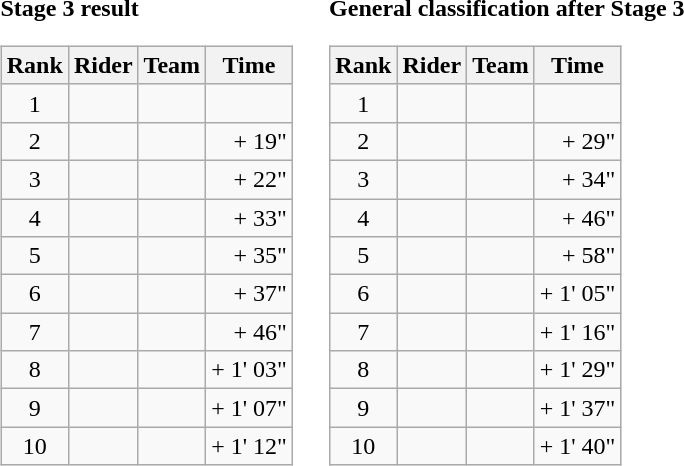<table>
<tr>
<td><strong>Stage 3 result</strong><br><table class="wikitable">
<tr>
<th scope="col">Rank</th>
<th scope="col">Rider</th>
<th scope="col">Team</th>
<th scope="col">Time</th>
</tr>
<tr>
<td style="text-align:center;">1</td>
<td></td>
<td></td>
<td style="text-align:right;"></td>
</tr>
<tr>
<td style="text-align:center;">2</td>
<td></td>
<td></td>
<td style="text-align:right;">+ 19"</td>
</tr>
<tr>
<td style="text-align:center;">3</td>
<td></td>
<td></td>
<td style="text-align:right;">+ 22"</td>
</tr>
<tr>
<td style="text-align:center;">4</td>
<td></td>
<td></td>
<td style="text-align:right;">+ 33"</td>
</tr>
<tr>
<td style="text-align:center;">5</td>
<td></td>
<td></td>
<td style="text-align:right;">+ 35"</td>
</tr>
<tr>
<td style="text-align:center;">6</td>
<td></td>
<td></td>
<td style="text-align:right;">+ 37"</td>
</tr>
<tr>
<td style="text-align:center;">7</td>
<td></td>
<td></td>
<td style="text-align:right;">+ 46"</td>
</tr>
<tr>
<td style="text-align:center;">8</td>
<td></td>
<td></td>
<td style="text-align:right;">+ 1' 03"</td>
</tr>
<tr>
<td style="text-align:center;">9</td>
<td></td>
<td></td>
<td style="text-align:right;">+ 1' 07"</td>
</tr>
<tr>
<td style="text-align:center;">10</td>
<td></td>
<td></td>
<td style="text-align:right;">+ 1' 12"</td>
</tr>
</table>
</td>
<td></td>
<td><strong>General classification after Stage 3</strong><br><table class="wikitable">
<tr>
<th scope="col">Rank</th>
<th scope="col">Rider</th>
<th scope="col">Team</th>
<th scope="col">Time</th>
</tr>
<tr>
<td style="text-align:center;">1</td>
<td></td>
<td></td>
<td style="text-align:right;"></td>
</tr>
<tr>
<td style="text-align:center;">2</td>
<td></td>
<td></td>
<td style="text-align:right;">+ 29"</td>
</tr>
<tr>
<td style="text-align:center;">3</td>
<td></td>
<td></td>
<td style="text-align:right;">+ 34"</td>
</tr>
<tr>
<td style="text-align:center;">4</td>
<td></td>
<td></td>
<td style="text-align:right;">+ 46"</td>
</tr>
<tr>
<td style="text-align:center;">5</td>
<td></td>
<td></td>
<td style="text-align:right;">+ 58"</td>
</tr>
<tr>
<td style="text-align:center;">6</td>
<td></td>
<td></td>
<td style="text-align:right;">+ 1' 05"</td>
</tr>
<tr>
<td style="text-align:center;">7</td>
<td></td>
<td></td>
<td style="text-align:right;">+ 1' 16"</td>
</tr>
<tr>
<td style="text-align:center;">8</td>
<td></td>
<td></td>
<td style="text-align:right;">+ 1' 29"</td>
</tr>
<tr>
<td style="text-align:center;">9</td>
<td></td>
<td></td>
<td style="text-align:right;">+ 1' 37"</td>
</tr>
<tr>
<td style="text-align:center;">10</td>
<td></td>
<td></td>
<td style="text-align:right;">+ 1' 40"</td>
</tr>
</table>
</td>
</tr>
</table>
